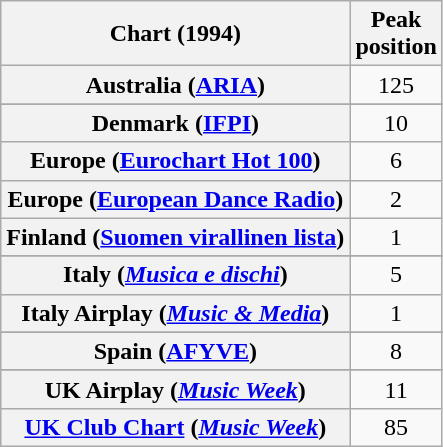<table class="wikitable sortable plainrowheaders" style="text-align:center">
<tr>
<th>Chart (1994)</th>
<th>Peak<br>position</th>
</tr>
<tr>
<th scope="row">Australia (<a href='#'>ARIA</a>)</th>
<td>125</td>
</tr>
<tr>
</tr>
<tr>
</tr>
<tr>
<th scope="row">Denmark (<a href='#'>IFPI</a>)</th>
<td>10</td>
</tr>
<tr>
<th scope="row">Europe (<a href='#'>Eurochart Hot 100</a>)</th>
<td>6</td>
</tr>
<tr>
<th scope="row">Europe (<a href='#'>European Dance Radio</a>)</th>
<td>2</td>
</tr>
<tr>
<th scope="row">Finland (<a href='#'>Suomen virallinen lista</a>)</th>
<td>1</td>
</tr>
<tr>
</tr>
<tr>
</tr>
<tr>
<th scope="row">Italy (<em><a href='#'>Musica e dischi</a></em>)</th>
<td>5</td>
</tr>
<tr>
<th scope="row">Italy Airplay (<em><a href='#'>Music & Media</a></em>)</th>
<td>1</td>
</tr>
<tr>
</tr>
<tr>
</tr>
<tr>
</tr>
<tr>
<th scope="row">Spain (<a href='#'>AFYVE</a>)</th>
<td>8</td>
</tr>
<tr>
</tr>
<tr>
</tr>
<tr>
</tr>
<tr>
</tr>
<tr>
<th scope="row">UK Airplay (<em><a href='#'>Music Week</a></em>)</th>
<td>11</td>
</tr>
<tr>
<th scope="row"><a href='#'>UK Club Chart</a> (<em><a href='#'>Music Week</a></em>)</th>
<td>85</td>
</tr>
</table>
